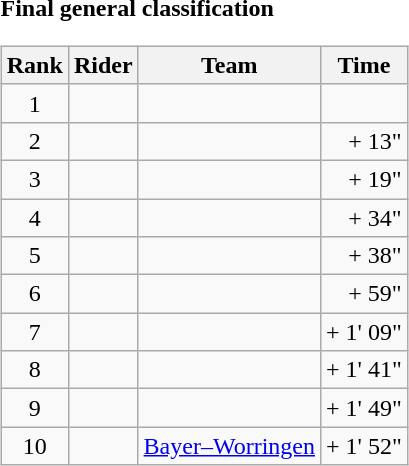<table>
<tr>
<td><strong>Final general classification</strong><br><table class="wikitable">
<tr>
<th scope="col">Rank</th>
<th scope="col">Rider</th>
<th scope="col">Team</th>
<th scope="col">Time</th>
</tr>
<tr>
<td style="text-align:center;">1</td>
<td></td>
<td></td>
<td style="text-align:right;"></td>
</tr>
<tr>
<td style="text-align:center;">2</td>
<td></td>
<td></td>
<td style="text-align:right;">+ 13"</td>
</tr>
<tr>
<td style="text-align:center;">3</td>
<td></td>
<td></td>
<td style="text-align:right;">+ 19"</td>
</tr>
<tr>
<td style="text-align:center;">4</td>
<td></td>
<td></td>
<td style="text-align:right;">+ 34"</td>
</tr>
<tr>
<td style="text-align:center;">5</td>
<td></td>
<td></td>
<td style="text-align:right;">+ 38"</td>
</tr>
<tr>
<td style="text-align:center;">6</td>
<td></td>
<td></td>
<td style="text-align:right;">+ 59"</td>
</tr>
<tr>
<td style="text-align:center;">7</td>
<td></td>
<td></td>
<td style="text-align:right;">+ 1' 09"</td>
</tr>
<tr>
<td style="text-align:center;">8</td>
<td></td>
<td></td>
<td style="text-align:right;">+ 1' 41"</td>
</tr>
<tr>
<td style="text-align:center;">9</td>
<td></td>
<td></td>
<td style="text-align:right;">+ 1' 49"</td>
</tr>
<tr>
<td style="text-align:center;">10</td>
<td></td>
<td><a href='#'>Bayer–Worringen</a></td>
<td style="text-align:right;">+ 1' 52"</td>
</tr>
</table>
</td>
</tr>
</table>
